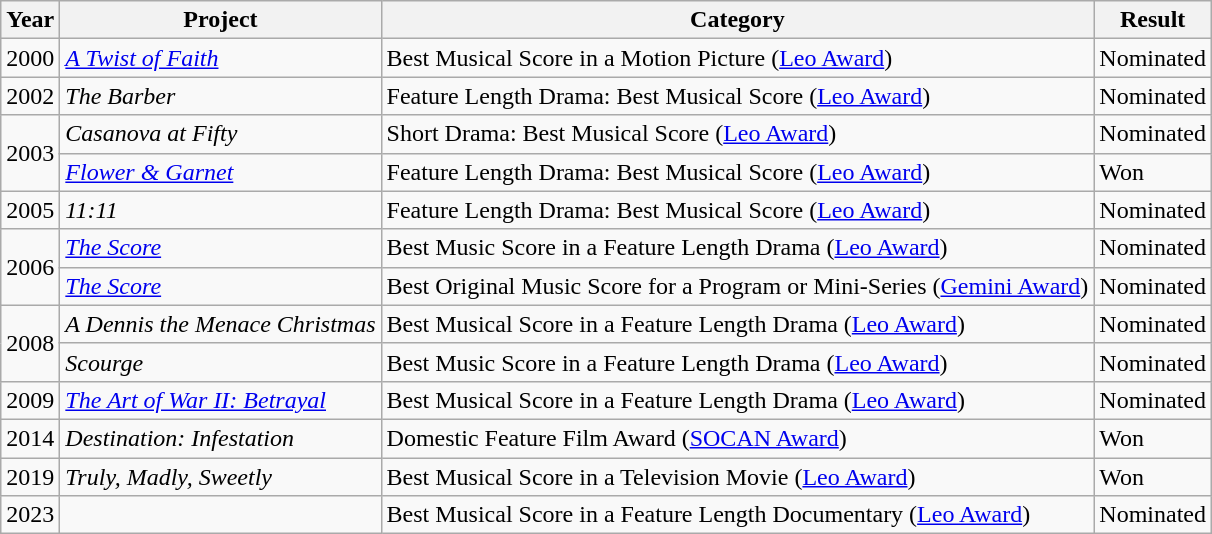<table class="wikitable">
<tr>
<th>Year</th>
<th>Project</th>
<th>Category</th>
<th>Result</th>
</tr>
<tr>
<td>2000</td>
<td><em><a href='#'>A Twist of Faith</a></em></td>
<td>Best Musical Score in a Motion Picture (<a href='#'>Leo Award</a>)</td>
<td>Nominated</td>
</tr>
<tr>
<td>2002</td>
<td><em>The Barber</em></td>
<td>Feature Length Drama: Best Musical Score (<a href='#'>Leo Award</a>)</td>
<td>Nominated</td>
</tr>
<tr>
<td rowspan="2">2003</td>
<td><em>Casanova at Fifty</em></td>
<td>Short Drama: Best Musical Score (<a href='#'>Leo Award</a>)</td>
<td>Nominated</td>
</tr>
<tr>
<td><em><a href='#'>Flower & Garnet</a></em></td>
<td>Feature Length Drama: Best Musical Score (<a href='#'>Leo Award</a>)</td>
<td>Won</td>
</tr>
<tr>
<td>2005</td>
<td><em>11:11</em></td>
<td>Feature Length Drama: Best Musical Score (<a href='#'>Leo Award</a>)</td>
<td>Nominated</td>
</tr>
<tr>
<td rowspan="2">2006</td>
<td><em><a href='#'>The Score</a></em></td>
<td>Best Music Score in a Feature Length Drama (<a href='#'>Leo Award</a>)</td>
<td>Nominated</td>
</tr>
<tr>
<td><em><a href='#'>The Score</a></em></td>
<td>Best Original Music Score for a Program or Mini-Series (<a href='#'>Gemini Award</a>)</td>
<td>Nominated</td>
</tr>
<tr>
<td rowspan="2">2008</td>
<td><em>A Dennis the Menace Christmas</em></td>
<td>Best Musical Score in a Feature Length Drama (<a href='#'>Leo Award</a>)</td>
<td>Nominated</td>
</tr>
<tr>
<td><em>Scourge</em></td>
<td>Best Music Score in a Feature Length Drama (<a href='#'>Leo Award</a>)</td>
<td>Nominated</td>
</tr>
<tr>
<td>2009</td>
<td><em><a href='#'>The Art of War II: Betrayal</a></em></td>
<td>Best Musical Score in a Feature Length Drama (<a href='#'>Leo Award</a>)</td>
<td>Nominated</td>
</tr>
<tr>
<td>2014</td>
<td><em>Destination: Infestation</em></td>
<td>Domestic Feature Film Award (<a href='#'>SOCAN Award</a>)</td>
<td>Won</td>
</tr>
<tr>
<td>2019</td>
<td><em>Truly, Madly, Sweetly</em></td>
<td>Best Musical Score in a Television Movie (<a href='#'>Leo Award</a>)</td>
<td>Won</td>
</tr>
<tr>
<td>2023</td>
<td></td>
<td>Best Musical Score in a Feature Length Documentary (<a href='#'>Leo Award</a>)</td>
<td>Nominated</td>
</tr>
</table>
